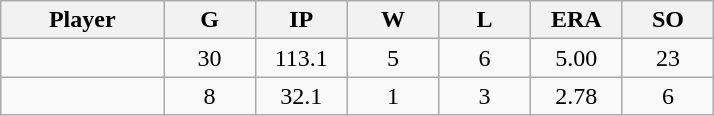<table class="wikitable sortable">
<tr>
<th bgcolor="#DDDDFF" width="16%">Player</th>
<th bgcolor="#DDDDFF" width="9%">G</th>
<th bgcolor="#DDDDFF" width="9%">IP</th>
<th bgcolor="#DDDDFF" width="9%">W</th>
<th bgcolor="#DDDDFF" width="9%">L</th>
<th bgcolor="#DDDDFF" width="9%">ERA</th>
<th bgcolor="#DDDDFF" width="9%">SO</th>
</tr>
<tr align="center">
<td></td>
<td>30</td>
<td>113.1</td>
<td>5</td>
<td>6</td>
<td>5.00</td>
<td>23</td>
</tr>
<tr align="center">
<td></td>
<td>8</td>
<td>32.1</td>
<td>1</td>
<td>3</td>
<td>2.78</td>
<td>6</td>
</tr>
</table>
